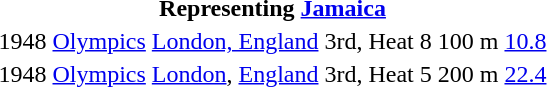<table>
<tr>
<th colspan="6">Representing  <a href='#'>Jamaica</a></th>
</tr>
<tr>
<td>1948</td>
<td><a href='#'>Olympics</a></td>
<td><a href='#'>London, England</a></td>
<td>3rd, Heat 8</td>
<td>100 m</td>
<td><a href='#'>10.8</a></td>
</tr>
<tr>
<td>1948</td>
<td><a href='#'>Olympics</a></td>
<td><a href='#'>London</a>, <a href='#'>England</a></td>
<td>3rd, Heat 5</td>
<td>200 m</td>
<td><a href='#'>22.4</a></td>
</tr>
</table>
